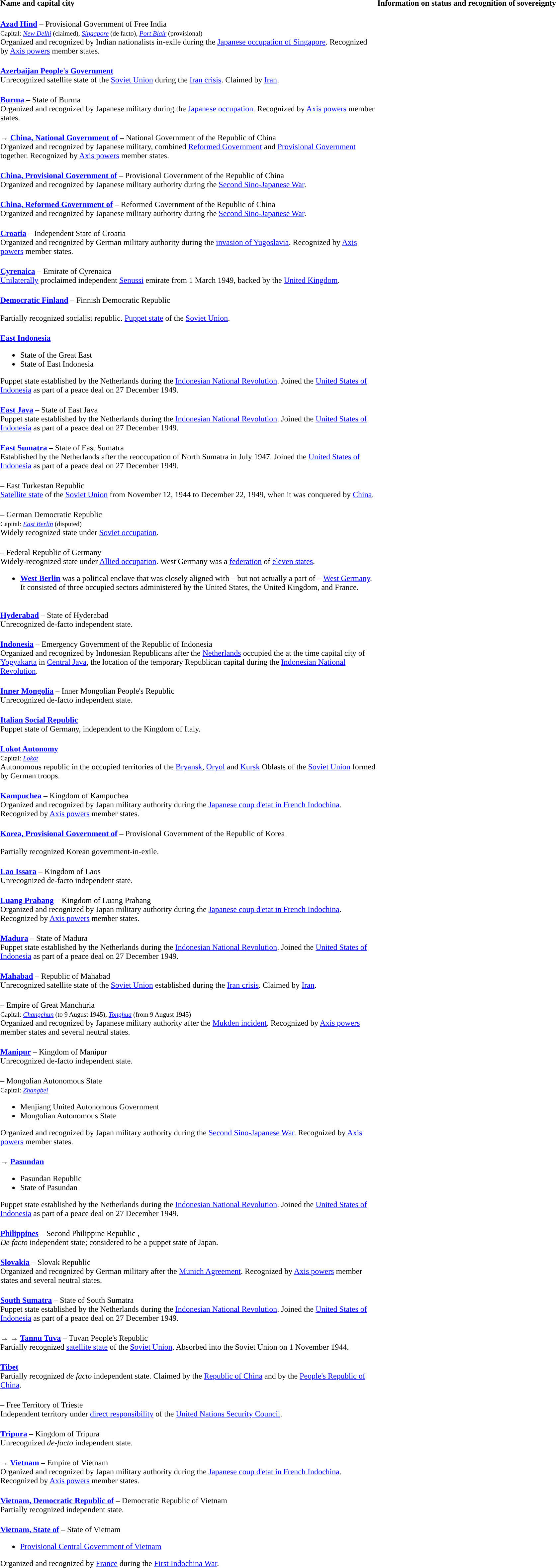<table border="0" cellpadding="0" style="text-align:left; font-size">
<tr>
<th width="60%">Name and capital city</th>
<th width="40%">Information on status and recognition of sovereignty</th>
</tr>
<tr>
</tr>
<tr>
<td colspan="2"><br></td>
</tr>
<tr>
<td valign="top"><strong> <a href='#'>Azad Hind</a></strong> – Provisional Government of Free India  <br><small>Capital: <em><a href='#'>New Delhi</a></em> (claimed), <em><a href='#'>Singapore</a></em> (de facto), <em><a href='#'>Port Blair</a></em> (provisional)</small><br>Organized and recognized by Indian nationalists in-exile during the <a href='#'>Japanese occupation of Singapore</a>. Recognized by <a href='#'>Axis powers</a> member states.</td>
</tr>
<tr>
<td colspan="2"><br></td>
</tr>
<tr>
<td valign="top"><strong> <a href='#'>Azerbaijan People's Government</a></strong>  <br>Unrecognized satellite state of the <a href='#'>Soviet Union</a> during the <a href='#'>Iran crisis</a>. Claimed by <a href='#'>Iran</a>.</td>
</tr>
<tr>
<td colspan="2"><br></td>
</tr>
<tr>
<td valign="top"><strong> <a href='#'>Burma</a></strong> – State of Burma  <br>Organized and recognized by Japanese military during the <a href='#'>Japanese occupation</a>. Recognized by <a href='#'>Axis powers</a> member states.</td>
</tr>
<tr>
<td colspan="2"><br></td>
</tr>
<tr>
<td valign="top"><strong> →  <a href='#'>China, National Government of</a></strong> – National Government of the Republic of China  <br>Organized and recognized by Japanese military, combined <a href='#'>Reformed Government</a> and <a href='#'>Provisional Government</a> together. Recognized by <a href='#'>Axis powers</a> member states.</td>
</tr>
<tr>
<td colspan="2"><br></td>
</tr>
<tr>
<td valign="top"><strong> <a href='#'>China, Provisional Government of</a></strong> – Provisional Government of the Republic of China  <br>Organized and recognized by Japanese military authority during the <a href='#'>Second Sino-Japanese War</a>.</td>
</tr>
<tr>
<td colspan="2"><br></td>
</tr>
<tr>
<td valign="top"><strong> <a href='#'>China, Reformed Government of</a></strong> – Reformed Government of the Republic of China  <br>Organized and recognized by Japanese military authority during the <a href='#'>Second Sino-Japanese War</a>.</td>
</tr>
<tr>
<td colspan="2"><br></td>
</tr>
<tr>
<td valign="top"><strong> <a href='#'>Croatia</a></strong> – Independent State of Croatia  <br>Organized and recognized by German military authority during the <a href='#'>invasion of Yugoslavia</a>. Recognized by <a href='#'>Axis powers</a> member states.</td>
</tr>
<tr>
<td colspan="2"><br></td>
</tr>
<tr>
<td valign=top><strong> <a href='#'>Cyrenaica</a></strong> – Emirate of Cyrenaica  <br><a href='#'>Unilaterally</a> proclaimed independent <a href='#'>Senussi</a> emirate from 1 March 1949, backed by the <a href='#'>United Kingdom</a>.</td>
</tr>
<tr>
<td colspan=2><br></td>
</tr>
<tr>
<td valign=top><strong> <a href='#'>Democratic Finland</a></strong> – Finnish Democratic Republic  <br><br>Partially recognized socialist republic. <a href='#'>Puppet state</a> of the <a href='#'>Soviet Union</a>.</td>
</tr>
<tr>
<td colspan="2"><br></td>
</tr>
<tr>
<td valign="top"><strong> <a href='#'>East Indonesia</a></strong>  <br><ul><li>State of the Great East </li><li>State of East Indonesia </li></ul> Puppet state established by the Netherlands during the <a href='#'>Indonesian National Revolution</a>. Joined the <a href='#'>United States of Indonesia</a> as part of a peace deal on 27 December 1949.</td>
</tr>
<tr>
<td colspan="2"><br></td>
</tr>
<tr>
<td valign="top"><strong> <a href='#'>East Java</a></strong> – State of East Java <br> Puppet state established by the Netherlands during the <a href='#'>Indonesian National Revolution</a>. Joined the <a href='#'>United States of Indonesia</a> as part of a peace deal on 27 December 1949.</td>
</tr>
<tr>
<td colspan="2"><br></td>
</tr>
<tr>
<td valign="top"><strong> <a href='#'>East Sumatra</a></strong> – State of East Sumatra  <br> Established by the Netherlands after the reoccupation of North Sumatra in July 1947. Joined the <a href='#'>United States of Indonesia</a> as part of a peace deal on 27 December 1949.</td>
</tr>
<tr>
<td colspan="2"><br></td>
</tr>
<tr>
<td valign="top"><strong></strong> – East Turkestan Republic  <br><a href='#'>Satellite state</a> of the <a href='#'>Soviet Union</a> from November 12, 1944 to December 22, 1949, when it was conquered by <a href='#'>China</a>.</td>
</tr>
<tr>
<td colspan="2"><br></td>
</tr>
<tr>
<td valign=top><strong></strong> – German Democratic Republic <br><small>Capital: <em><a href='#'>East Berlin</a></em> (disputed)</small><br>Widely recognized state under <a href='#'>Soviet occupation</a>.</td>
</tr>
<tr>
<td colspan="2"><br></td>
</tr>
<tr>
<td valign=top><strong></strong> – Federal Republic of Germany <br>Widely-recognized state under <a href='#'>Allied occupation</a>. West Germany was a <a href='#'>federation</a> of <a href='#'>eleven states</a>.<ul><li> <strong><a href='#'>West Berlin</a></strong>  was a political enclave that was closely aligned with – but not actually a part of – <a href='#'>West Germany</a>. It consisted of three occupied sectors administered by the United States, the United Kingdom, and France.</li></ul></td>
</tr>
<tr>
<td colspan="2"><br></td>
</tr>
<tr>
<td valign="top"><strong> <a href='#'>Hyderabad</a></strong> – State of Hyderabad  <br> Unrecognized de-facto independent state.</td>
</tr>
<tr>
<td colspan="2"><br></td>
</tr>
<tr>
<td valign="top"><strong> <a href='#'>Indonesia</a></strong> – Emergency Government of the Republic of Indonesia  <br>Organized and recognized by Indonesian Republicans after the <a href='#'>Netherlands</a> occupied the at the time capital city of <a href='#'>Yogyakarta</a> in <a href='#'>Central Java</a>, the location of the temporary Republican capital during the <a href='#'>Indonesian National Revolution</a>.</td>
</tr>
<tr>
<td colspan="2"><br></td>
</tr>
<tr>
<td valign="top"><strong> <a href='#'>Inner Mongolia</a></strong> – Inner Mongolian People's Republic  <br>Unrecognized de-facto independent state.</td>
</tr>
<tr>
<td colspan="2"><br></td>
</tr>
<tr>
<td valign="top"> <strong><a href='#'>Italian Social Republic</a></strong>  <br> Puppet state of Germany, independent to the Kingdom of Italy.</td>
</tr>
<tr>
<td colspan="2"><br></td>
</tr>
<tr>
<td valign="top"> <strong><a href='#'>Lokot Autonomy</a></strong>  <br><small>Capital: <em><a href='#'>Lokot</a></em></small><br> Autonomous republic in the occupied territories of the <a href='#'>Bryansk</a>, <a href='#'>Oryol</a> and <a href='#'>Kursk</a> Oblasts of the <a href='#'>Soviet Union</a> formed by German troops.</td>
</tr>
<tr>
<td colspan="2"><br></td>
</tr>
<tr>
<td valign="top"><strong> <a href='#'>Kampuchea</a></strong> – Kingdom of Kampuchea  <br>Organized and recognized by Japan military authority during the <a href='#'>Japanese coup d'etat in French Indochina</a>. Recognized by <a href='#'>Axis powers</a> member states.</td>
</tr>
<tr>
<td colspan=2><br></td>
</tr>
<tr>
<td valign=top><strong> <a href='#'>Korea, Provisional Government of</a></strong> – Provisional Government of the Republic of Korea  <br><br>Partially recognized Korean government-in-exile.</td>
</tr>
<tr>
<td colspan="2"><br></td>
</tr>
<tr>
<td valign="top"><strong> <a href='#'>Lao Issara</a></strong> – Kingdom of Laos  <br>Unrecognized de-facto independent state.</td>
</tr>
<tr>
<td colspan="2"><br></td>
</tr>
<tr>
<td valign="top"><strong> <a href='#'>Luang Prabang</a></strong> – Kingdom of Luang Prabang  <br>Organized and recognized by Japan military authority during the <a href='#'>Japanese coup d'etat in French Indochina</a>. Recognized by <a href='#'>Axis powers</a> member states.</td>
</tr>
<tr>
<td colspan="2"><br></td>
</tr>
<tr>
<td valign="top"><strong> <a href='#'>Madura</a></strong> – State of Madura <br> Puppet state established by the Netherlands during the <a href='#'>Indonesian National Revolution</a>. Joined the <a href='#'>United States of Indonesia</a> as part of a peace deal on 27 December 1949.</td>
</tr>
<tr>
<td colspan="2"><br></td>
</tr>
<tr>
<td valign="top"><strong> <a href='#'>Mahabad</a></strong> – Republic of Mahabad  <br> Unrecognized satellite state of the <a href='#'>Soviet Union</a> established during the <a href='#'>Iran crisis</a>. Claimed by <a href='#'>Iran</a>.</td>
</tr>
<tr>
<td colspan="2"><br></td>
</tr>
<tr>
<td valign="top"><strong></strong> – Empire of Great Manchuria  <br><small>Capital: <em><a href='#'>Changchun</a></em> (to 9 August 1945), <em><a href='#'>Tonghua</a></em> (from 9 August 1945)</small><br>Organized and recognized by Japanese military authority after the <a href='#'>Mukden incident</a>. Recognized by <a href='#'>Axis powers</a> member states and several neutral states.</td>
</tr>
<tr>
<td colspan="2"><br></td>
</tr>
<tr>
<td valign="top"><strong> <a href='#'>Manipur</a></strong> – Kingdom of Manipur  <br> Unrecognized de-facto independent state.</td>
</tr>
<tr>
<td colspan="2"><br></td>
</tr>
<tr>
<td valign="top"><strong></strong> – Mongolian Autonomous State  <br><small>Capital: <em><a href='#'>Zhangbei</a></em></small><br><ul><li>Menjiang United Autonomous Government </li><li>Mongolian Autonomous State </li></ul>Organized and recognized by Japan military authority during the <a href='#'>Second Sino-Japanese War</a>. Recognized by <a href='#'>Axis powers</a> member states.</td>
</tr>
<tr>
<td colspan="2"><br></td>
</tr>
<tr>
<td valign="top"><strong> →  <a href='#'>Pasundan</a></strong>  <br><ul><li>Pasundan Republic </li><li>State of Pasundan </li></ul> Puppet state established by the Netherlands during the <a href='#'>Indonesian National Revolution</a>. Joined the <a href='#'>United States of Indonesia</a> as part of a peace deal on 27 December 1949.</td>
</tr>
<tr>
<td colspan="2"><br></td>
</tr>
<tr>
<td valign="top"><strong> <a href='#'>Philippines</a></strong> – Second Philippine Republic   , <br> <em>De facto</em> independent state; considered to be a puppet state of Japan.</td>
</tr>
<tr>
<td colspan="2"><br></td>
</tr>
<tr>
<td valign="top"><strong> <a href='#'>Slovakia</a></strong> – Slovak Republic  <br>Organized and recognized by German military after the <a href='#'>Munich Agreement</a>. Recognized by <a href='#'>Axis powers</a> member states and several neutral states.</td>
</tr>
<tr>
<td colspan="2"><br></td>
</tr>
<tr>
<td valign="top"><strong> <a href='#'>South Sumatra</a></strong> – State of South Sumatra  <br> Puppet state established by the Netherlands during the <a href='#'>Indonesian National Revolution</a>. Joined the <a href='#'>United States of Indonesia</a> as part of a peace deal on 27 December 1949.</td>
</tr>
<tr>
<td colspan=2><br></td>
</tr>
<tr>
<td style="vertical-align:top"><strong> →  →  <a href='#'>Tannu Tuva</a></strong> – Tuvan People's Republic  <br>Partially recognized <a href='#'>satellite state</a> of the <a href='#'>Soviet Union</a>. Absorbed into the Soviet Union on 1 November 1944.</td>
</tr>
<tr>
<td colspan=2><br></td>
</tr>
<tr>
<td valign=top> <strong><a href='#'>Tibet</a></strong> <br>Partially recognized <em>de facto</em> independent state. Claimed by the <a href='#'>Republic of China</a> and by the <a href='#'>People's Republic of China</a>.</td>
</tr>
<tr>
<td colspan="2"><br></td>
</tr>
<tr>
<td valign="top"><strong></strong> – Free Territory of Trieste  <br> Independent territory under <a href='#'>direct responsibility</a> of the <a href='#'>United Nations Security Council</a>.</td>
</tr>
<tr>
<td colspan="2"><br></td>
</tr>
<tr>
<td valign="top"><strong></strong> <strong><a href='#'>Tripura</a></strong> – Kingdom of Tripura  <br> Unrecognized <em>de-facto</em> independent state.</td>
</tr>
<tr>
<td colspan="2"><br></td>
</tr>
<tr>
<td valign="top"><strong> →  <a href='#'>Vietnam</a></strong> – Empire of Vietnam  <br>Organized and recognized by Japan military authority during the <a href='#'>Japanese coup d'etat in French Indochina</a>. Recognized by <a href='#'>Axis powers</a> member states.</td>
</tr>
<tr>
<td colspan="2"><br></td>
</tr>
<tr>
<td valign="top"><strong> <a href='#'>Vietnam, Democratic Republic of</a></strong> – Democratic Republic of Vietnam  <br>Partially recognized independent state.</td>
</tr>
<tr>
<td colspan="2"><br></td>
</tr>
<tr>
<td valign="top"><strong> <a href='#'>Vietnam, State of</a></strong> – State of Vietnam  <br><ul><li><a href='#'>Provisional Central Government of Vietnam</a> </li></ul>Organized and recognized by <a href='#'>France</a> during the <a href='#'>First Indochina War</a>.</td>
</tr>
<tr>
<td colspan="2"><br></td>
</tr>
</table>
